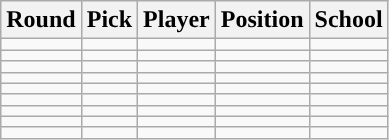<table class="wikitable" style="text-align:center">
<tr>
<th scope="col">Round</th>
<th scope="col">Pick</th>
<th scope="col">Player</th>
<th scope="col">Position</th>
<th scope="col">School</th>
</tr>
<tr>
<td></td>
<td></td>
<td></td>
<td></td>
<td></td>
</tr>
<tr>
<td></td>
<td></td>
<td></td>
<td></td>
<td></td>
</tr>
<tr>
<td></td>
<td></td>
<td></td>
<td></td>
<td></td>
</tr>
<tr>
<td></td>
<td></td>
<td></td>
<td></td>
<td></td>
</tr>
<tr>
<td></td>
<td></td>
<td></td>
<td></td>
<td></td>
</tr>
<tr>
<td></td>
<td></td>
<td></td>
<td></td>
<td></td>
</tr>
<tr>
<td></td>
<td></td>
<td></td>
<td></td>
<td></td>
</tr>
<tr>
<td></td>
<td></td>
<td></td>
<td></td>
<td></td>
</tr>
<tr>
<td></td>
<td></td>
<td></td>
<td></td>
<td></td>
</tr>
</table>
